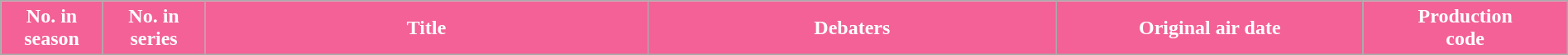<table class="wikitable plainrowheaders" width="100%">
<tr style="color:white">
<th style="background:#F36196; width:6%;">No. in<br>season</th>
<th style="background:#F36196; width:6%;">No. in<br>series</th>
<th style="background:#F36196; width:26%;">Title</th>
<th style="background:#F36196; width:24%;">Debaters</th>
<th style="background:#F36196; width:18%;">Original air date</th>
<th style="background:#F36196; width:12%;">Production<br>code<br>











</th>
</tr>
</table>
